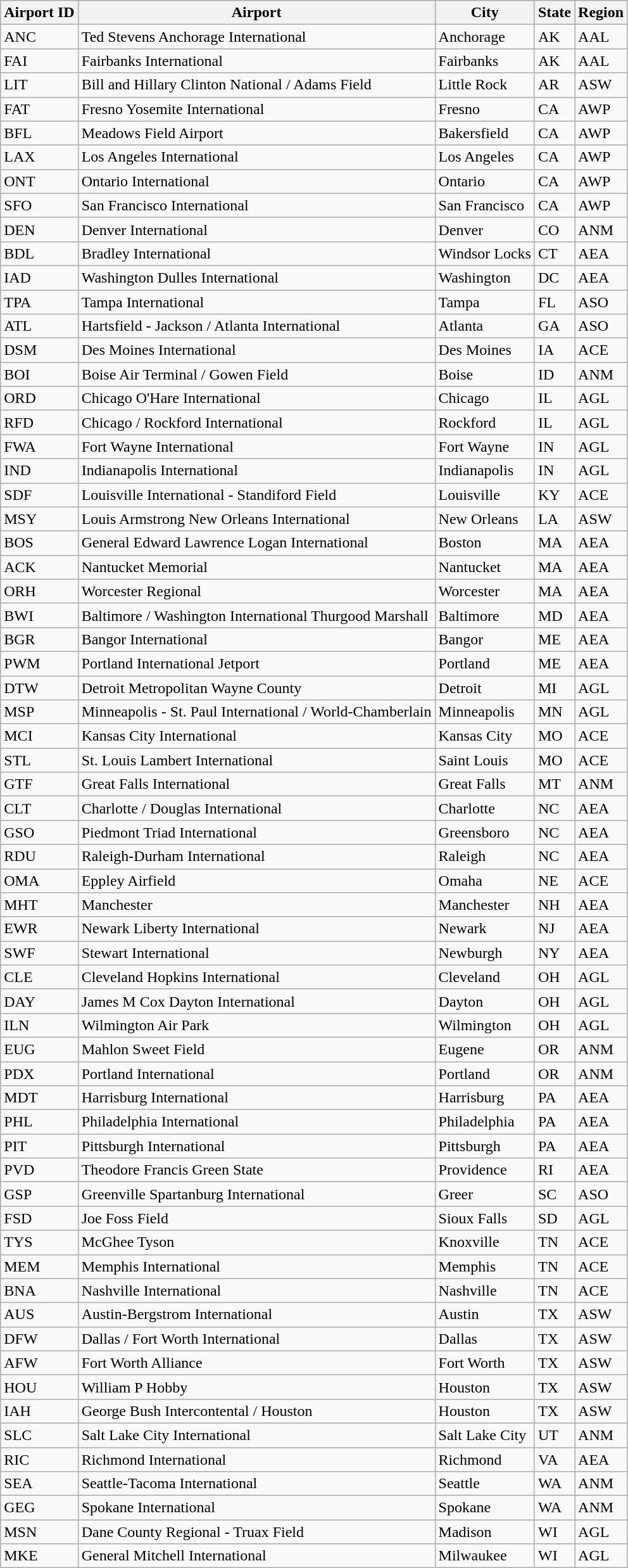<table class="wikitable">
<tr>
<th>Airport ID</th>
<th>Airport</th>
<th>City</th>
<th>State</th>
<th>Region</th>
</tr>
<tr>
<td>ANC</td>
<td>Ted Stevens Anchorage International</td>
<td>Anchorage</td>
<td>AK</td>
<td>AAL</td>
</tr>
<tr>
<td>FAI</td>
<td>Fairbanks International</td>
<td>Fairbanks</td>
<td>AK</td>
<td>AAL</td>
</tr>
<tr>
<td>LIT</td>
<td>Bill and Hillary Clinton National / Adams Field</td>
<td>Little Rock</td>
<td>AR</td>
<td>ASW</td>
</tr>
<tr>
<td>FAT</td>
<td>Fresno Yosemite International</td>
<td>Fresno</td>
<td>CA</td>
<td>AWP</td>
</tr>
<tr>
<td>BFL</td>
<td>Meadows Field Airport</td>
<td>Bakersfield</td>
<td>CA</td>
<td>AWP</td>
</tr>
<tr>
<td>LAX</td>
<td>Los Angeles International</td>
<td>Los Angeles</td>
<td>CA</td>
<td>AWP</td>
</tr>
<tr>
<td>ONT</td>
<td>Ontario International</td>
<td>Ontario</td>
<td>CA</td>
<td>AWP</td>
</tr>
<tr>
<td>SFO</td>
<td>San Francisco International</td>
<td>San Francisco</td>
<td>CA</td>
<td>AWP</td>
</tr>
<tr>
<td>DEN</td>
<td>Denver International</td>
<td>Denver</td>
<td>CO</td>
<td>ANM</td>
</tr>
<tr>
<td>BDL</td>
<td>Bradley International</td>
<td>Windsor Locks</td>
<td>CT</td>
<td>AEA</td>
</tr>
<tr>
<td>IAD</td>
<td>Washington Dulles International</td>
<td>Washington</td>
<td>DC</td>
<td>AEA</td>
</tr>
<tr>
<td>TPA</td>
<td>Tampa International</td>
<td>Tampa</td>
<td>FL</td>
<td>ASO</td>
</tr>
<tr>
<td>ATL</td>
<td>Hartsfield - Jackson / Atlanta International</td>
<td>Atlanta</td>
<td>GA</td>
<td>ASO</td>
</tr>
<tr>
<td>DSM</td>
<td>Des Moines International</td>
<td>Des Moines</td>
<td>IA</td>
<td>ACE</td>
</tr>
<tr>
<td>BOI</td>
<td>Boise Air Terminal / Gowen Field</td>
<td>Boise</td>
<td>ID</td>
<td>ANM</td>
</tr>
<tr>
<td>ORD</td>
<td>Chicago O'Hare International</td>
<td>Chicago</td>
<td>IL</td>
<td>AGL</td>
</tr>
<tr>
<td>RFD</td>
<td>Chicago / Rockford International</td>
<td>Rockford</td>
<td>IL</td>
<td>AGL</td>
</tr>
<tr>
<td>FWA</td>
<td>Fort Wayne International</td>
<td>Fort Wayne</td>
<td>IN</td>
<td>AGL</td>
</tr>
<tr>
<td>IND</td>
<td>Indianapolis International</td>
<td>Indianapolis</td>
<td>IN</td>
<td>AGL</td>
</tr>
<tr>
<td>SDF</td>
<td>Louisville International - Standiford Field</td>
<td>Louisville</td>
<td>KY</td>
<td>ACE</td>
</tr>
<tr>
<td>MSY</td>
<td>Louis Armstrong New Orleans International</td>
<td>New Orleans</td>
<td>LA</td>
<td>ASW</td>
</tr>
<tr>
<td>BOS</td>
<td>General Edward Lawrence Logan International</td>
<td>Boston</td>
<td>MA</td>
<td>AEA</td>
</tr>
<tr>
<td>ACK</td>
<td>Nantucket Memorial</td>
<td>Nantucket</td>
<td>MA</td>
<td>AEA</td>
</tr>
<tr>
<td>ORH</td>
<td>Worcester Regional</td>
<td>Worcester</td>
<td>MA</td>
<td>AEA</td>
</tr>
<tr>
<td>BWI</td>
<td>Baltimore / Washington International Thurgood Marshall</td>
<td>Baltimore</td>
<td>MD</td>
<td>AEA</td>
</tr>
<tr>
<td>BGR</td>
<td>Bangor International</td>
<td>Bangor</td>
<td>ME</td>
<td>AEA</td>
</tr>
<tr>
<td>PWM</td>
<td>Portland International Jetport</td>
<td>Portland</td>
<td>ME</td>
<td>AEA</td>
</tr>
<tr>
<td>DTW</td>
<td>Detroit Metropolitan Wayne County</td>
<td>Detroit</td>
<td>MI</td>
<td>AGL</td>
</tr>
<tr>
<td>MSP</td>
<td>Minneapolis - St. Paul International / World-Chamberlain</td>
<td>Minneapolis</td>
<td>MN</td>
<td>AGL</td>
</tr>
<tr>
<td>MCI</td>
<td>Kansas City International</td>
<td>Kansas City</td>
<td>MO</td>
<td>ACE</td>
</tr>
<tr>
<td>STL</td>
<td>St. Louis Lambert International</td>
<td>Saint Louis</td>
<td>MO</td>
<td>ACE</td>
</tr>
<tr>
<td>GTF</td>
<td>Great Falls International</td>
<td>Great Falls</td>
<td>MT</td>
<td>ANM</td>
</tr>
<tr>
<td>CLT</td>
<td>Charlotte / Douglas International</td>
<td>Charlotte</td>
<td>NC</td>
<td>AEA</td>
</tr>
<tr>
<td>GSO</td>
<td>Piedmont Triad International</td>
<td>Greensboro</td>
<td>NC</td>
<td>AEA</td>
</tr>
<tr>
<td>RDU</td>
<td>Raleigh-Durham International</td>
<td>Raleigh</td>
<td>NC</td>
<td>AEA</td>
</tr>
<tr>
<td>OMA</td>
<td>Eppley Airfield</td>
<td>Omaha</td>
<td>NE</td>
<td>ACE</td>
</tr>
<tr>
<td>MHT</td>
<td>Manchester</td>
<td>Manchester</td>
<td>NH</td>
<td>AEA</td>
</tr>
<tr>
<td>EWR</td>
<td>Newark Liberty International</td>
<td>Newark</td>
<td>NJ</td>
<td>AEA</td>
</tr>
<tr>
<td>SWF</td>
<td>Stewart International</td>
<td>Newburgh</td>
<td>NY</td>
<td>AEA</td>
</tr>
<tr>
<td>CLE</td>
<td>Cleveland Hopkins International</td>
<td>Cleveland</td>
<td>OH</td>
<td>AGL</td>
</tr>
<tr>
<td>DAY</td>
<td>James M Cox Dayton International</td>
<td>Dayton</td>
<td>OH</td>
<td>AGL</td>
</tr>
<tr>
<td>ILN</td>
<td>Wilmington Air Park</td>
<td>Wilmington</td>
<td>OH</td>
<td>AGL</td>
</tr>
<tr>
<td>EUG</td>
<td>Mahlon Sweet Field</td>
<td>Eugene</td>
<td>OR</td>
<td>ANM</td>
</tr>
<tr>
<td>PDX</td>
<td>Portland International</td>
<td>Portland</td>
<td>OR</td>
<td>ANM</td>
</tr>
<tr>
<td>MDT</td>
<td>Harrisburg International</td>
<td>Harrisburg</td>
<td>PA</td>
<td>AEA</td>
</tr>
<tr>
<td>PHL</td>
<td>Philadelphia International</td>
<td>Philadelphia</td>
<td>PA</td>
<td>AEA</td>
</tr>
<tr>
<td>PIT</td>
<td>Pittsburgh International</td>
<td>Pittsburgh</td>
<td>PA</td>
<td>AEA</td>
</tr>
<tr>
<td>PVD</td>
<td>Theodore Francis Green State</td>
<td>Providence</td>
<td>RI</td>
<td>AEA</td>
</tr>
<tr>
<td>GSP</td>
<td>Greenville Spartanburg International</td>
<td>Greer</td>
<td>SC</td>
<td>ASO</td>
</tr>
<tr>
<td>FSD</td>
<td>Joe Foss Field</td>
<td>Sioux Falls</td>
<td>SD</td>
<td>AGL</td>
</tr>
<tr>
<td>TYS</td>
<td>McGhee Tyson</td>
<td>Knoxville</td>
<td>TN</td>
<td>ACE</td>
</tr>
<tr>
<td>MEM</td>
<td>Memphis International</td>
<td>Memphis</td>
<td>TN</td>
<td>ACE</td>
</tr>
<tr>
<td>BNA</td>
<td>Nashville International</td>
<td>Nashville</td>
<td>TN</td>
<td>ACE</td>
</tr>
<tr>
<td>AUS</td>
<td>Austin-Bergstrom International</td>
<td>Austin</td>
<td>TX</td>
<td>ASW</td>
</tr>
<tr>
<td>DFW</td>
<td>Dallas / Fort Worth International</td>
<td>Dallas</td>
<td>TX</td>
<td>ASW</td>
</tr>
<tr>
<td>AFW</td>
<td>Fort Worth Alliance</td>
<td>Fort Worth</td>
<td>TX</td>
<td>ASW</td>
</tr>
<tr>
<td>HOU</td>
<td>William P Hobby</td>
<td>Houston</td>
<td>TX</td>
<td>ASW</td>
</tr>
<tr>
<td>IAH</td>
<td>George Bush Intercontental / Houston</td>
<td>Houston</td>
<td>TX</td>
<td>ASW</td>
</tr>
<tr>
<td>SLC</td>
<td>Salt Lake City International</td>
<td>Salt Lake City</td>
<td>UT</td>
<td>ANM</td>
</tr>
<tr>
<td>RIC</td>
<td>Richmond International</td>
<td>Richmond</td>
<td>VA</td>
<td>AEA</td>
</tr>
<tr>
<td>SEA</td>
<td>Seattle-Tacoma International</td>
<td>Seattle</td>
<td>WA</td>
<td>ANM</td>
</tr>
<tr>
<td>GEG</td>
<td>Spokane International</td>
<td>Spokane</td>
<td>WA</td>
<td>ANM</td>
</tr>
<tr>
<td>MSN</td>
<td>Dane County Regional - Truax Field</td>
<td>Madison</td>
<td>WI</td>
<td>AGL</td>
</tr>
<tr>
<td>MKE</td>
<td>General Mitchell International</td>
<td>Milwaukee</td>
<td>WI</td>
<td>AGL</td>
</tr>
</table>
